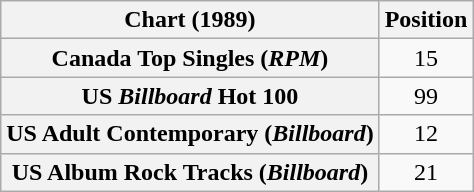<table class="wikitable sortable plainrowheaders" style="text-align:center">
<tr>
<th scope="col">Chart (1989)</th>
<th scope="col">Position</th>
</tr>
<tr>
<th scope="row">Canada Top Singles (<em>RPM</em>)</th>
<td>15</td>
</tr>
<tr>
<th scope="row">US <em>Billboard</em> Hot 100</th>
<td>99</td>
</tr>
<tr>
<th scope="row">US Adult Contemporary (<em>Billboard</em>)</th>
<td>12</td>
</tr>
<tr>
<th scope="row">US Album Rock Tracks (<em>Billboard</em>)</th>
<td>21</td>
</tr>
</table>
